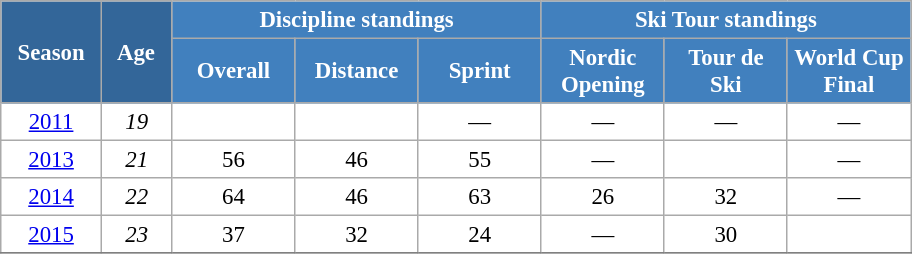<table class="wikitable" style="font-size:95%; text-align:center; border:grey solid 1px; border-collapse:collapse; background:#ffffff;">
<tr>
<th style="background-color:#369; color:white; width:60px;" rowspan="2"> Season </th>
<th style="background-color:#369; color:white; width:40px;" rowspan="2"> Age </th>
<th style="background-color:#4180be; color:white;" colspan="3">Discipline standings</th>
<th style="background-color:#4180be; color:white;" colspan="3">Ski Tour standings</th>
</tr>
<tr>
<th style="background-color:#4180be; color:white; width:75px;">Overall</th>
<th style="background-color:#4180be; color:white; width:75px;">Distance</th>
<th style="background-color:#4180be; color:white; width:75px;">Sprint</th>
<th style="background-color:#4180be; color:white; width:75px;">Nordic<br>Opening</th>
<th style="background-color:#4180be; color:white; width:75px;">Tour de<br>Ski</th>
<th style="background-color:#4180be; color:white; width:75px;">World Cup<br>Final</th>
</tr>
<tr>
<td><a href='#'>2011</a></td>
<td><em>19</em></td>
<td></td>
<td></td>
<td>—</td>
<td>—</td>
<td>—</td>
<td>—</td>
</tr>
<tr>
<td><a href='#'>2013</a></td>
<td><em>21</em></td>
<td>56</td>
<td>46</td>
<td>55</td>
<td>—</td>
<td></td>
<td>—</td>
</tr>
<tr>
<td><a href='#'>2014</a></td>
<td><em>22</em></td>
<td>64</td>
<td>46</td>
<td>63</td>
<td>26</td>
<td>32</td>
<td>—</td>
</tr>
<tr>
<td><a href='#'>2015</a></td>
<td><em>23</em></td>
<td>37</td>
<td>32</td>
<td>24</td>
<td>—</td>
<td>30</td>
<td></td>
</tr>
<tr>
</tr>
</table>
